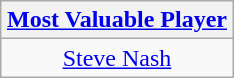<table class=wikitable style="text-align:center; margin:auto">
<tr>
<th><a href='#'>Most Valuable Player</a></th>
</tr>
<tr>
<td> <a href='#'>Steve Nash</a></td>
</tr>
</table>
